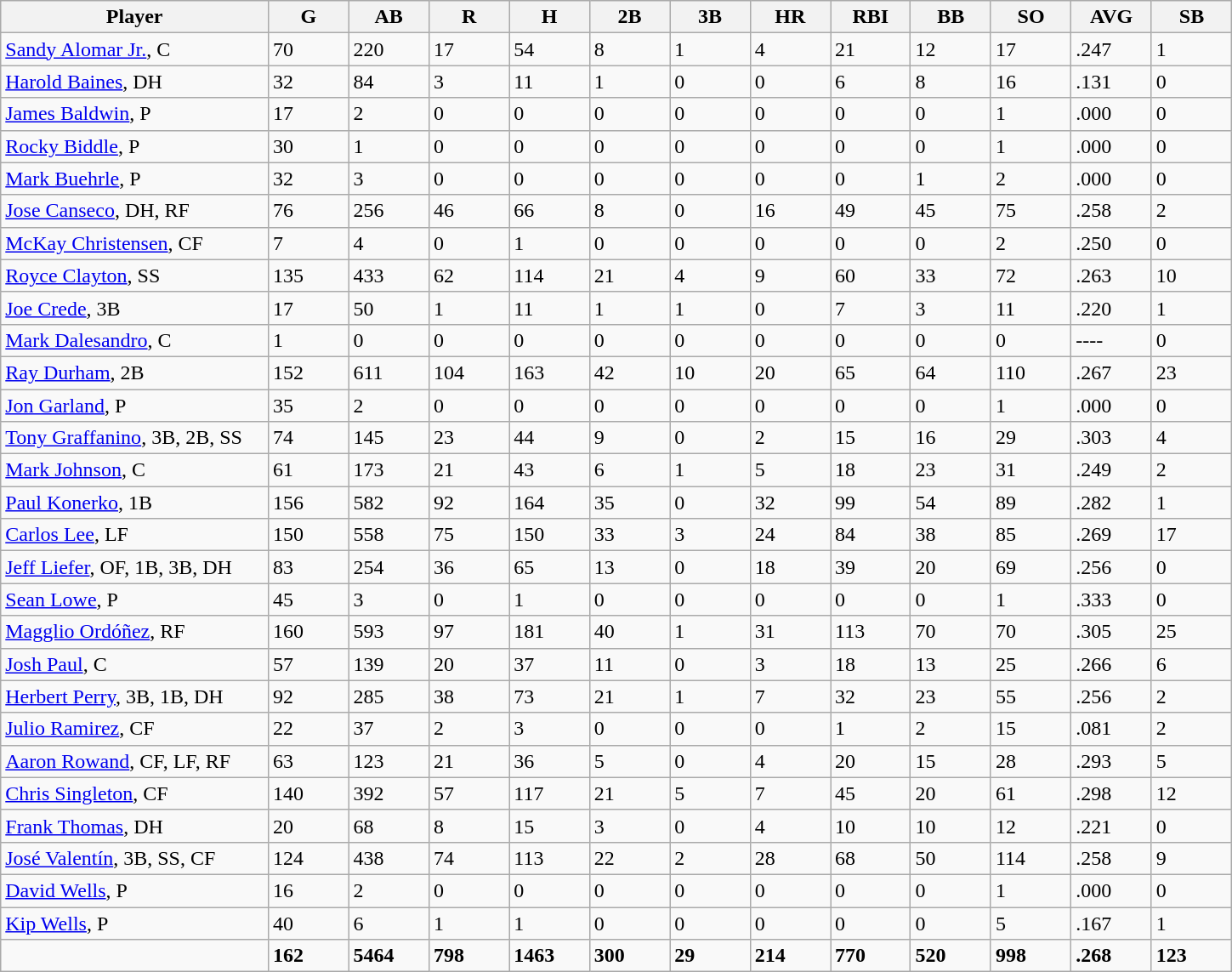<table class="wikitable sortable">
<tr>
<th bgcolor="#DDDDFF" width="20%">Player</th>
<th bgcolor="#DDDDFF" width="6%">G</th>
<th bgcolor="#DDDDFF" width="6%">AB</th>
<th bgcolor="#DDDDFF" width="6%">R</th>
<th bgcolor="#DDDDFF" width="6%">H</th>
<th bgcolor="#DDDDFF" width="6%">2B</th>
<th bgcolor="#DDDDFF" width="6%">3B</th>
<th bgcolor="#DDDDFF" width="6%">HR</th>
<th bgcolor="#DDDDFF" width="6%">RBI</th>
<th bgcolor="#DDDDFF" width="6%">BB</th>
<th bgcolor="#DDDDFF" width="6%">SO</th>
<th bgcolor="#DDDDFF" width="6%">AVG</th>
<th bgcolor="#DDDDFF" width="6%">SB</th>
</tr>
<tr>
<td><a href='#'>Sandy Alomar Jr.</a>, C</td>
<td>70</td>
<td>220</td>
<td>17</td>
<td>54</td>
<td>8</td>
<td>1</td>
<td>4</td>
<td>21</td>
<td>12</td>
<td>17</td>
<td>.247</td>
<td>1</td>
</tr>
<tr>
<td><a href='#'>Harold Baines</a>, DH</td>
<td>32</td>
<td>84</td>
<td>3</td>
<td>11</td>
<td>1</td>
<td>0</td>
<td>0</td>
<td>6</td>
<td>8</td>
<td>16</td>
<td>.131</td>
<td>0</td>
</tr>
<tr>
<td><a href='#'>James Baldwin</a>, P</td>
<td>17</td>
<td>2</td>
<td>0</td>
<td>0</td>
<td>0</td>
<td>0</td>
<td>0</td>
<td>0</td>
<td>0</td>
<td>1</td>
<td>.000</td>
<td>0</td>
</tr>
<tr>
<td><a href='#'>Rocky Biddle</a>, P</td>
<td>30</td>
<td>1</td>
<td>0</td>
<td>0</td>
<td>0</td>
<td>0</td>
<td>0</td>
<td>0</td>
<td>0</td>
<td>1</td>
<td>.000</td>
<td>0</td>
</tr>
<tr>
<td><a href='#'>Mark Buehrle</a>, P</td>
<td>32</td>
<td>3</td>
<td>0</td>
<td>0</td>
<td>0</td>
<td>0</td>
<td>0</td>
<td>0</td>
<td>1</td>
<td>2</td>
<td>.000</td>
<td>0</td>
</tr>
<tr>
<td><a href='#'>Jose Canseco</a>, DH, RF</td>
<td>76</td>
<td>256</td>
<td>46</td>
<td>66</td>
<td>8</td>
<td>0</td>
<td>16</td>
<td>49</td>
<td>45</td>
<td>75</td>
<td>.258</td>
<td>2</td>
</tr>
<tr>
<td><a href='#'>McKay Christensen</a>, CF</td>
<td>7</td>
<td>4</td>
<td>0</td>
<td>1</td>
<td>0</td>
<td>0</td>
<td>0</td>
<td>0</td>
<td>0</td>
<td>2</td>
<td>.250</td>
<td>0</td>
</tr>
<tr>
<td><a href='#'>Royce Clayton</a>, SS</td>
<td>135</td>
<td>433</td>
<td>62</td>
<td>114</td>
<td>21</td>
<td>4</td>
<td>9</td>
<td>60</td>
<td>33</td>
<td>72</td>
<td>.263</td>
<td>10</td>
</tr>
<tr>
<td><a href='#'>Joe Crede</a>, 3B</td>
<td>17</td>
<td>50</td>
<td>1</td>
<td>11</td>
<td>1</td>
<td>1</td>
<td>0</td>
<td>7</td>
<td>3</td>
<td>11</td>
<td>.220</td>
<td>1</td>
</tr>
<tr>
<td><a href='#'>Mark Dalesandro</a>, C</td>
<td>1</td>
<td>0</td>
<td>0</td>
<td>0</td>
<td>0</td>
<td>0</td>
<td>0</td>
<td>0</td>
<td>0</td>
<td>0</td>
<td>----</td>
<td>0</td>
</tr>
<tr>
<td><a href='#'>Ray Durham</a>, 2B</td>
<td>152</td>
<td>611</td>
<td>104</td>
<td>163</td>
<td>42</td>
<td>10</td>
<td>20</td>
<td>65</td>
<td>64</td>
<td>110</td>
<td>.267</td>
<td>23</td>
</tr>
<tr>
<td><a href='#'>Jon Garland</a>, P</td>
<td>35</td>
<td>2</td>
<td>0</td>
<td>0</td>
<td>0</td>
<td>0</td>
<td>0</td>
<td>0</td>
<td>0</td>
<td>1</td>
<td>.000</td>
<td>0</td>
</tr>
<tr>
<td><a href='#'>Tony Graffanino</a>, 3B, 2B, SS</td>
<td>74</td>
<td>145</td>
<td>23</td>
<td>44</td>
<td>9</td>
<td>0</td>
<td>2</td>
<td>15</td>
<td>16</td>
<td>29</td>
<td>.303</td>
<td>4</td>
</tr>
<tr>
<td><a href='#'>Mark Johnson</a>, C</td>
<td>61</td>
<td>173</td>
<td>21</td>
<td>43</td>
<td>6</td>
<td>1</td>
<td>5</td>
<td>18</td>
<td>23</td>
<td>31</td>
<td>.249</td>
<td>2</td>
</tr>
<tr>
<td><a href='#'>Paul Konerko</a>, 1B</td>
<td>156</td>
<td>582</td>
<td>92</td>
<td>164</td>
<td>35</td>
<td>0</td>
<td>32</td>
<td>99</td>
<td>54</td>
<td>89</td>
<td>.282</td>
<td>1</td>
</tr>
<tr>
<td><a href='#'>Carlos Lee</a>, LF</td>
<td>150</td>
<td>558</td>
<td>75</td>
<td>150</td>
<td>33</td>
<td>3</td>
<td>24</td>
<td>84</td>
<td>38</td>
<td>85</td>
<td>.269</td>
<td>17</td>
</tr>
<tr>
<td><a href='#'>Jeff Liefer</a>, OF, 1B, 3B, DH</td>
<td>83</td>
<td>254</td>
<td>36</td>
<td>65</td>
<td>13</td>
<td>0</td>
<td>18</td>
<td>39</td>
<td>20</td>
<td>69</td>
<td>.256</td>
<td>0</td>
</tr>
<tr>
<td><a href='#'>Sean Lowe</a>, P</td>
<td>45</td>
<td>3</td>
<td>0</td>
<td>1</td>
<td>0</td>
<td>0</td>
<td>0</td>
<td>0</td>
<td>0</td>
<td>1</td>
<td>.333</td>
<td>0</td>
</tr>
<tr>
<td><a href='#'>Magglio Ordóñez</a>, RF</td>
<td>160</td>
<td>593</td>
<td>97</td>
<td>181</td>
<td>40</td>
<td>1</td>
<td>31</td>
<td>113</td>
<td>70</td>
<td>70</td>
<td>.305</td>
<td>25</td>
</tr>
<tr>
<td><a href='#'>Josh Paul</a>, C</td>
<td>57</td>
<td>139</td>
<td>20</td>
<td>37</td>
<td>11</td>
<td>0</td>
<td>3</td>
<td>18</td>
<td>13</td>
<td>25</td>
<td>.266</td>
<td>6</td>
</tr>
<tr>
<td><a href='#'>Herbert Perry</a>, 3B, 1B, DH</td>
<td>92</td>
<td>285</td>
<td>38</td>
<td>73</td>
<td>21</td>
<td>1</td>
<td>7</td>
<td>32</td>
<td>23</td>
<td>55</td>
<td>.256</td>
<td>2</td>
</tr>
<tr>
<td><a href='#'>Julio Ramirez</a>, CF</td>
<td>22</td>
<td>37</td>
<td>2</td>
<td>3</td>
<td>0</td>
<td>0</td>
<td>0</td>
<td>1</td>
<td>2</td>
<td>15</td>
<td>.081</td>
<td>2</td>
</tr>
<tr>
<td><a href='#'>Aaron Rowand</a>, CF, LF, RF</td>
<td>63</td>
<td>123</td>
<td>21</td>
<td>36</td>
<td>5</td>
<td>0</td>
<td>4</td>
<td>20</td>
<td>15</td>
<td>28</td>
<td>.293</td>
<td>5</td>
</tr>
<tr>
<td><a href='#'>Chris Singleton</a>, CF</td>
<td>140</td>
<td>392</td>
<td>57</td>
<td>117</td>
<td>21</td>
<td>5</td>
<td>7</td>
<td>45</td>
<td>20</td>
<td>61</td>
<td>.298</td>
<td>12</td>
</tr>
<tr>
<td><a href='#'>Frank Thomas</a>, DH</td>
<td>20</td>
<td>68</td>
<td>8</td>
<td>15</td>
<td>3</td>
<td>0</td>
<td>4</td>
<td>10</td>
<td>10</td>
<td>12</td>
<td>.221</td>
<td>0</td>
</tr>
<tr>
<td><a href='#'>José Valentín</a>, 3B, SS, CF</td>
<td>124</td>
<td>438</td>
<td>74</td>
<td>113</td>
<td>22</td>
<td>2</td>
<td>28</td>
<td>68</td>
<td>50</td>
<td>114</td>
<td>.258</td>
<td>9</td>
</tr>
<tr>
<td><a href='#'>David Wells</a>, P</td>
<td>16</td>
<td>2</td>
<td>0</td>
<td>0</td>
<td>0</td>
<td>0</td>
<td>0</td>
<td>0</td>
<td>0</td>
<td>1</td>
<td>.000</td>
<td>0</td>
</tr>
<tr>
<td><a href='#'>Kip Wells</a>, P</td>
<td>40</td>
<td>6</td>
<td>1</td>
<td>1</td>
<td>0</td>
<td>0</td>
<td>0</td>
<td>0</td>
<td>0</td>
<td>5</td>
<td>.167</td>
<td>1</td>
</tr>
<tr class="sortbottom">
<td></td>
<td><strong>162</strong></td>
<td><strong>5464</strong></td>
<td><strong>798</strong></td>
<td><strong>1463</strong></td>
<td><strong>300</strong></td>
<td><strong>29</strong></td>
<td><strong>214</strong></td>
<td><strong>770</strong></td>
<td><strong>520</strong></td>
<td><strong>998</strong></td>
<td><strong>.268</strong></td>
<td><strong>123</strong></td>
</tr>
</table>
